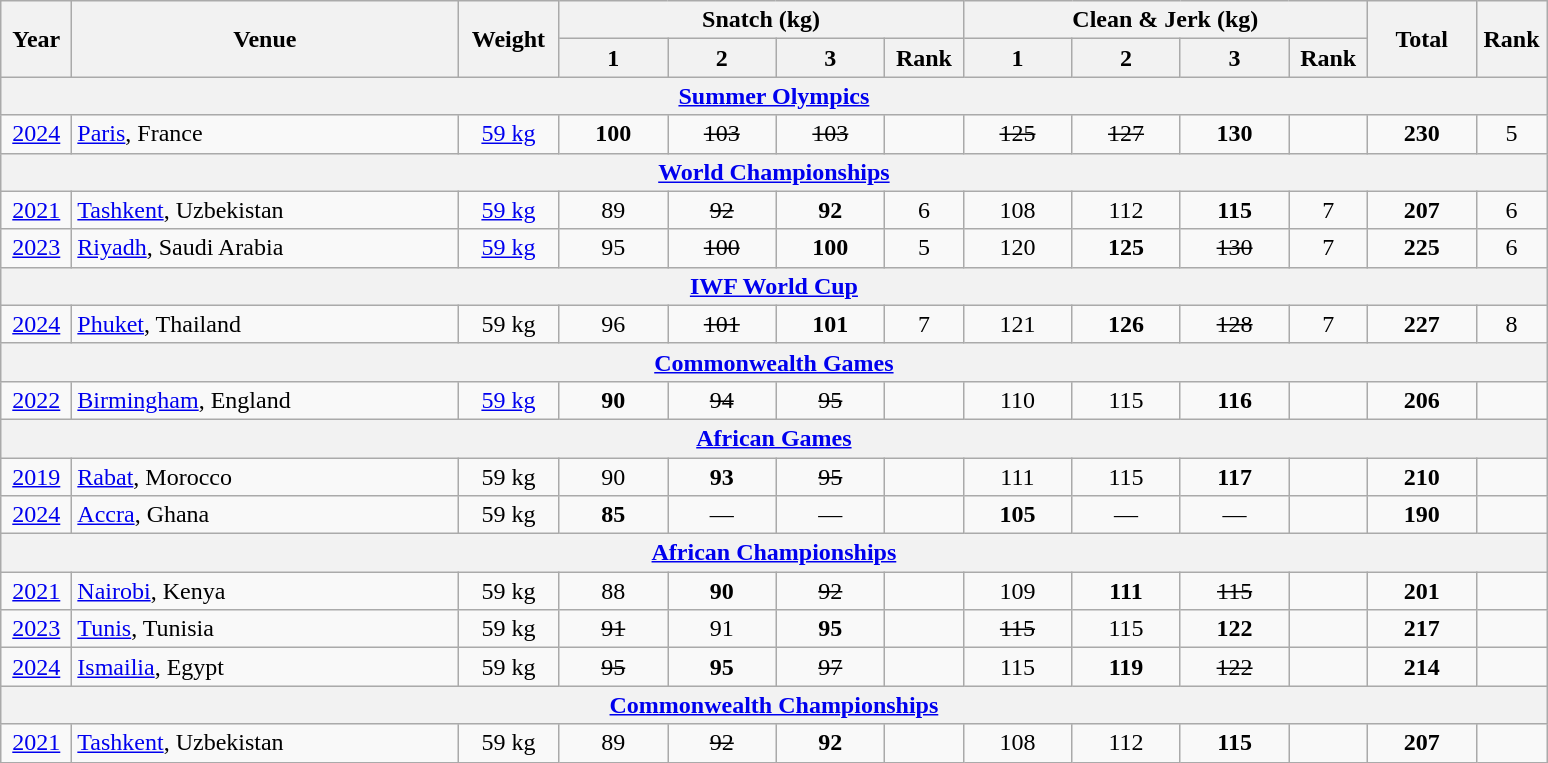<table class = "wikitable" style="text-align:center;">
<tr>
<th rowspan=2 width=40>Year</th>
<th rowspan=2 width=250>Venue</th>
<th rowspan=2 width=60>Weight</th>
<th colspan=4>Snatch (kg)</th>
<th colspan=4>Clean & Jerk (kg)</th>
<th rowspan=2 width=65>Total</th>
<th rowspan=2 width=40>Rank</th>
</tr>
<tr>
<th width=65>1</th>
<th width=65>2</th>
<th width=65>3</th>
<th width=45>Rank</th>
<th width=65>1</th>
<th width=65>2</th>
<th width=65>3</th>
<th width=45>Rank</th>
</tr>
<tr>
<th colspan=13><a href='#'>Summer Olympics</a></th>
</tr>
<tr>
<td><a href='#'>2024</a></td>
<td align=left><a href='#'>Paris</a>, France</td>
<td><a href='#'>59 kg</a></td>
<td><strong>100</strong></td>
<td><s>103</s></td>
<td><s>103</s></td>
<td></td>
<td><s>125</s></td>
<td><s>127</s></td>
<td><strong>130</strong></td>
<td></td>
<td><strong>230</strong></td>
<td>5</td>
</tr>
<tr>
<th colspan=13><a href='#'>World Championships</a></th>
</tr>
<tr>
<td><a href='#'>2021</a></td>
<td align=left><a href='#'>Tashkent</a>, Uzbekistan</td>
<td><a href='#'>59 kg</a></td>
<td>89</td>
<td><s>92</s></td>
<td><strong>92</strong></td>
<td>6</td>
<td>108</td>
<td>112</td>
<td><strong>115</strong></td>
<td>7</td>
<td><strong>207</strong></td>
<td>6</td>
</tr>
<tr>
<td><a href='#'>2023</a></td>
<td align=left><a href='#'>Riyadh</a>, Saudi Arabia</td>
<td><a href='#'>59 kg</a></td>
<td>95</td>
<td><s>100</s></td>
<td><strong>100</strong></td>
<td>5</td>
<td>120</td>
<td><strong>125</strong></td>
<td><s>130</s></td>
<td>7</td>
<td><strong>225</strong></td>
<td>6</td>
</tr>
<tr>
<th colspan=13><a href='#'>IWF World Cup</a></th>
</tr>
<tr>
<td><a href='#'>2024</a></td>
<td align=left><a href='#'>Phuket</a>, Thailand</td>
<td>59 kg</td>
<td>96</td>
<td><s>101</s></td>
<td><strong>101</strong></td>
<td>7</td>
<td>121</td>
<td><strong>126</strong></td>
<td><s>128</s></td>
<td>7</td>
<td><strong>227</strong></td>
<td>8</td>
</tr>
<tr>
<th colspan=13><a href='#'>Commonwealth Games</a></th>
</tr>
<tr>
<td><a href='#'>2022</a></td>
<td align=left><a href='#'>Birmingham</a>, England</td>
<td><a href='#'>59 kg</a></td>
<td><strong>90</strong></td>
<td><s>94</s></td>
<td><s>95</s></td>
<td></td>
<td>110</td>
<td>115</td>
<td><strong>116</strong></td>
<td></td>
<td><strong>206</strong></td>
<td></td>
</tr>
<tr>
<th colspan=13><a href='#'>African Games</a></th>
</tr>
<tr>
<td><a href='#'>2019</a></td>
<td align=left><a href='#'>Rabat</a>, Morocco</td>
<td>59 kg</td>
<td>90</td>
<td><strong>93</strong></td>
<td><s>95</s></td>
<td></td>
<td>111</td>
<td>115</td>
<td><strong>117</strong></td>
<td></td>
<td><strong>210</strong></td>
<td></td>
</tr>
<tr>
<td><a href='#'>2024</a></td>
<td align=left><a href='#'>Accra</a>, Ghana</td>
<td>59 kg</td>
<td><strong>85</strong></td>
<td>—</td>
<td>—</td>
<td></td>
<td><strong>105</strong></td>
<td>—</td>
<td>—</td>
<td></td>
<td><strong>190</strong></td>
<td></td>
</tr>
<tr>
<th colspan=13><a href='#'>African Championships</a></th>
</tr>
<tr>
<td><a href='#'>2021</a></td>
<td align=left><a href='#'>Nairobi</a>, Kenya</td>
<td>59 kg</td>
<td>88</td>
<td><strong>90</strong></td>
<td><s>92</s></td>
<td></td>
<td>109</td>
<td><strong>111</strong></td>
<td><s>115</s></td>
<td></td>
<td><strong>201</strong></td>
<td></td>
</tr>
<tr>
<td><a href='#'>2023</a></td>
<td align=left><a href='#'>Tunis</a>, Tunisia</td>
<td>59 kg</td>
<td><s>91</s></td>
<td>91</td>
<td><strong>95</strong></td>
<td></td>
<td><s>115</s></td>
<td>115</td>
<td><strong>122</strong></td>
<td></td>
<td><strong>217</strong></td>
<td></td>
</tr>
<tr>
<td><a href='#'>2024</a></td>
<td align=left><a href='#'>Ismailia</a>, Egypt</td>
<td>59 kg</td>
<td><s>95</s></td>
<td><strong>95</strong></td>
<td><s>97</s></td>
<td></td>
<td>115</td>
<td><strong>119</strong></td>
<td><s>122</s></td>
<td></td>
<td><strong>214</strong></td>
<td></td>
</tr>
<tr>
<th colspan=13><a href='#'>Commonwealth Championships</a></th>
</tr>
<tr>
<td><a href='#'>2021</a></td>
<td align=left><a href='#'>Tashkent</a>, Uzbekistan</td>
<td>59 kg</td>
<td>89</td>
<td><s>92</s></td>
<td><strong>92</strong></td>
<td></td>
<td>108</td>
<td>112</td>
<td><strong>115</strong></td>
<td></td>
<td><strong>207</strong></td>
<td></td>
</tr>
</table>
